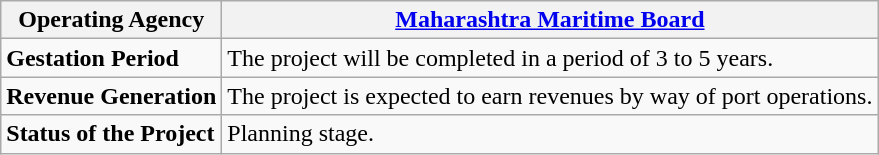<table class="wikitable">
<tr>
<th>Operating Agency</th>
<th><a href='#'>Maharashtra Maritime Board</a></th>
</tr>
<tr>
<td><strong>Gestation Period</strong></td>
<td>The project will be completed in a period of 3 to 5 years.</td>
</tr>
<tr>
<td><strong>Revenue Generation</strong></td>
<td>The project is expected to earn revenues by way of port operations.</td>
</tr>
<tr>
<td><strong>Status of the Project</strong></td>
<td>Planning stage.</td>
</tr>
</table>
